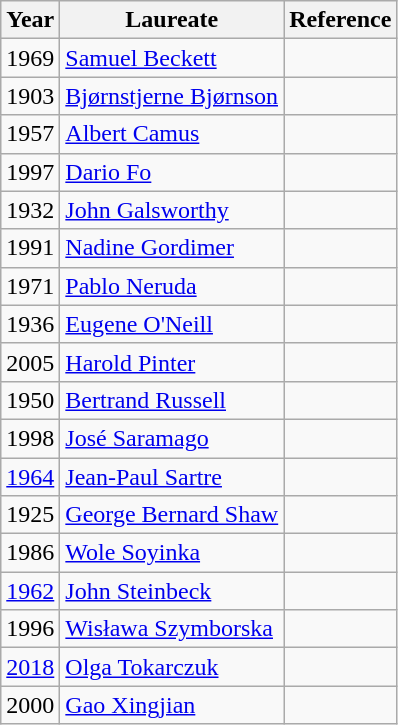<table class="wikitable sortable">
<tr>
<th>Year</th>
<th>Laureate</th>
<th>Reference</th>
</tr>
<tr>
<td>1969</td>
<td><a href='#'>Samuel Beckett</a></td>
<td></td>
</tr>
<tr>
<td>1903</td>
<td><a href='#'>Bjørnstjerne Bjørnson</a></td>
<td></td>
</tr>
<tr>
<td>1957</td>
<td><a href='#'>Albert Camus</a></td>
<td></td>
</tr>
<tr>
<td>1997</td>
<td><a href='#'>Dario Fo</a></td>
<td></td>
</tr>
<tr>
<td>1932</td>
<td><a href='#'>John Galsworthy</a></td>
<td></td>
</tr>
<tr>
<td>1991</td>
<td><a href='#'>Nadine Gordimer</a></td>
<td></td>
</tr>
<tr>
<td>1971</td>
<td><a href='#'>Pablo Neruda</a></td>
<td></td>
</tr>
<tr>
<td>1936</td>
<td><a href='#'>Eugene O'Neill</a></td>
<td></td>
</tr>
<tr>
<td>2005</td>
<td><a href='#'>Harold Pinter</a></td>
<td></td>
</tr>
<tr>
<td>1950</td>
<td><a href='#'>Bertrand Russell</a></td>
<td></td>
</tr>
<tr>
<td>1998</td>
<td><a href='#'>José Saramago</a></td>
<td></td>
</tr>
<tr>
<td><a href='#'>1964</a></td>
<td><a href='#'>Jean-Paul Sartre</a></td>
<td></td>
</tr>
<tr>
<td>1925</td>
<td><a href='#'>George Bernard Shaw</a></td>
<td></td>
</tr>
<tr>
<td>1986</td>
<td><a href='#'>Wole Soyinka</a></td>
<td></td>
</tr>
<tr>
<td><a href='#'>1962</a></td>
<td><a href='#'>John Steinbeck</a></td>
<td></td>
</tr>
<tr>
<td>1996</td>
<td><a href='#'>Wisława Szymborska</a></td>
<td></td>
</tr>
<tr>
<td><a href='#'>2018</a></td>
<td><a href='#'>Olga Tokarczuk</a></td>
<td></td>
</tr>
<tr>
<td>2000</td>
<td><a href='#'>Gao Xingjian</a></td>
<td></td>
</tr>
</table>
